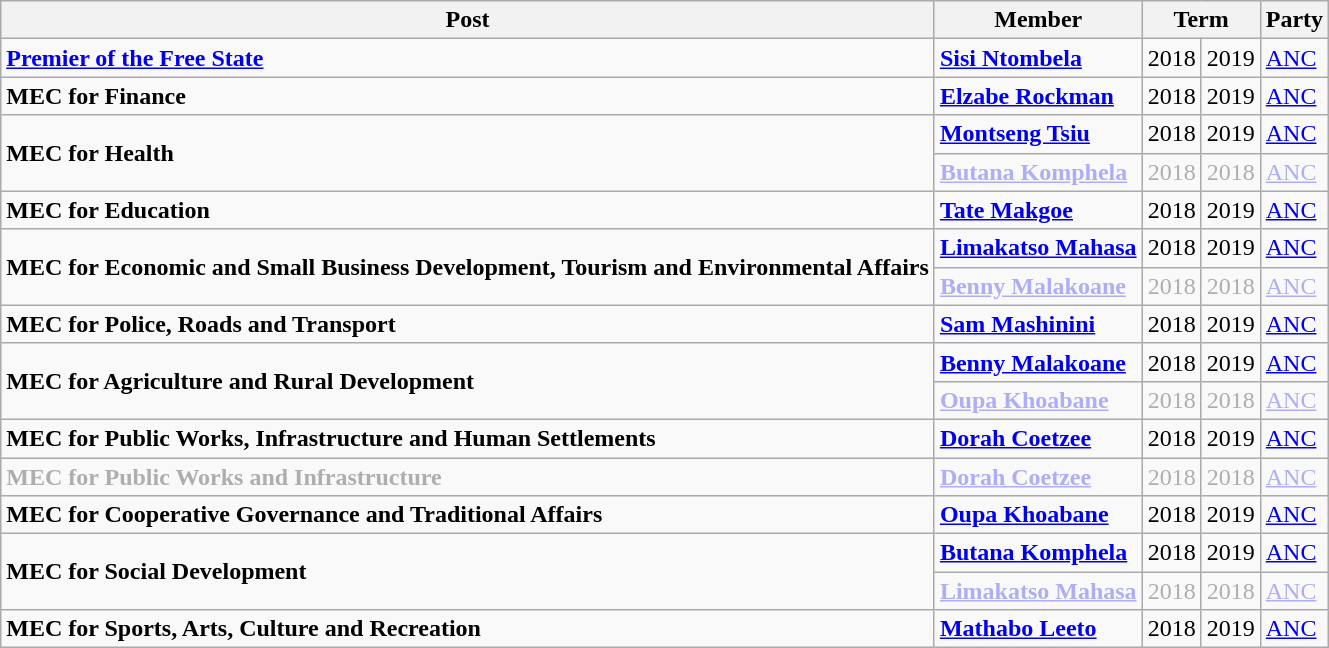<table class="wikitable">
<tr>
<th>Post</th>
<th>Member</th>
<th colspan="2">Term</th>
<th>Party</th>
</tr>
<tr>
<td><strong><a href='#'>Premier of the Free State</a></strong></td>
<td><strong><a href='#'>Sisi Ntombela</a></strong></td>
<td>2018</td>
<td>2019</td>
<td><a href='#'>ANC</a></td>
</tr>
<tr>
<td><strong>MEC for Finance</strong></td>
<td><strong><a href='#'>Elzabe Rockman</a></strong></td>
<td>2018</td>
<td>2019</td>
<td><a href='#'>ANC</a></td>
</tr>
<tr>
<td rowspan="2"><strong>MEC for Health</strong></td>
<td><strong><a href='#'>Montseng Tsiu</a></strong></td>
<td>2018</td>
<td>2019</td>
<td><a href='#'>ANC</a></td>
</tr>
<tr style="opacity:.3;">
<td><a href='#'><strong>Butana Komphela</strong></a></td>
<td>2018</td>
<td>2018</td>
<td><a href='#'>ANC</a></td>
</tr>
<tr>
<td><strong>MEC for Education</strong></td>
<td><strong><a href='#'>Tate Makgoe</a></strong></td>
<td>2018</td>
<td>2019</td>
<td><a href='#'>ANC</a></td>
</tr>
<tr>
<td rowspan="2"><strong>MEC for Economic and Small Business Development, Tourism and Environmental Affairs</strong></td>
<td><strong><a href='#'>Limakatso Mahasa</a></strong></td>
<td>2018</td>
<td>2019</td>
<td><a href='#'>ANC</a></td>
</tr>
<tr style="opacity:.3;">
<td><strong><a href='#'>Benny Malakoane</a></strong></td>
<td>2018</td>
<td>2018</td>
<td><a href='#'>ANC</a></td>
</tr>
<tr>
<td><strong>MEC for Police, Roads and Transport</strong></td>
<td><strong><a href='#'>Sam Mashinini</a></strong></td>
<td>2018</td>
<td>2019</td>
<td><a href='#'>ANC</a></td>
</tr>
<tr>
<td rowspan="2"><strong>MEC for Agriculture and Rural Development</strong></td>
<td><strong><a href='#'>Benny Malakoane</a></strong></td>
<td>2018</td>
<td>2019</td>
<td><a href='#'>ANC</a></td>
</tr>
<tr style="opacity:.3;">
<td><strong><a href='#'>Oupa Khoabane</a></strong></td>
<td>2018</td>
<td>2018</td>
<td><a href='#'>ANC</a></td>
</tr>
<tr>
<td><strong>MEC for Public Works, Infrastructure and Human Settlements</strong></td>
<td><strong><a href='#'>Dorah Coetzee</a></strong></td>
<td>2018</td>
<td>2019</td>
<td><a href='#'>ANC</a></td>
</tr>
<tr style="opacity:.3;">
<td><strong>MEC for Public Works and Infrastructure</strong></td>
<td><strong><a href='#'>Dorah Coetzee</a></strong></td>
<td>2018</td>
<td>2018</td>
<td><a href='#'>ANC</a></td>
</tr>
<tr>
<td><strong>MEC for Cooperative Governance and Traditional Affairs</strong></td>
<td><strong><a href='#'>Oupa Khoabane</a></strong></td>
<td>2018</td>
<td>2019</td>
<td><a href='#'>ANC</a></td>
</tr>
<tr>
<td rowspan="2"><strong>MEC for Social Development</strong></td>
<td><a href='#'><strong>Butana Komphela</strong></a></td>
<td>2018</td>
<td>2019</td>
<td><a href='#'>ANC</a></td>
</tr>
<tr style="opacity:.3;">
<td><strong><a href='#'>Limakatso Mahasa</a></strong></td>
<td>2018</td>
<td>2018</td>
<td><a href='#'>ANC</a></td>
</tr>
<tr>
<td><strong>MEC for Sports, Arts, Culture and Recreation</strong></td>
<td><strong><a href='#'>Mathabo Leeto</a></strong></td>
<td>2018</td>
<td>2019</td>
<td><a href='#'>ANC</a></td>
</tr>
</table>
